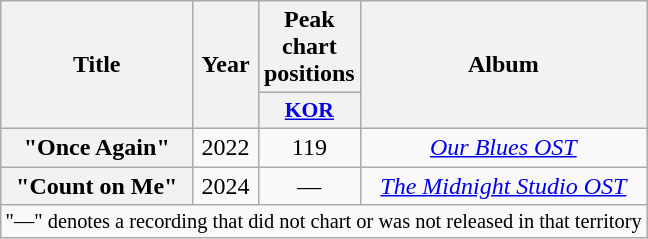<table class="wikitable plainrowheaders" style="text-align:center">
<tr>
<th scope="col" rowspan="2">Title</th>
<th scope="col" rowspan="2">Year</th>
<th scope="col">Peak chart<br>positions</th>
<th scope="col" rowspan="2">Album</th>
</tr>
<tr>
<th scope="col" style="font-size:90%; width:2.75em"><a href='#'>KOR</a><br></th>
</tr>
<tr>
<th scope="row">"Once Again"<br></th>
<td>2022</td>
<td>119</td>
<td><em><a href='#'>Our Blues OST</a></em></td>
</tr>
<tr>
<th scope="row">"Count on Me"</th>
<td>2024</td>
<td>—</td>
<td><em><a href='#'>The Midnight Studio OST</a></em></td>
</tr>
<tr>
<td colspan="4" style="font-size:85%">"—" denotes a recording that did not chart or was not released in that territory</td>
</tr>
</table>
